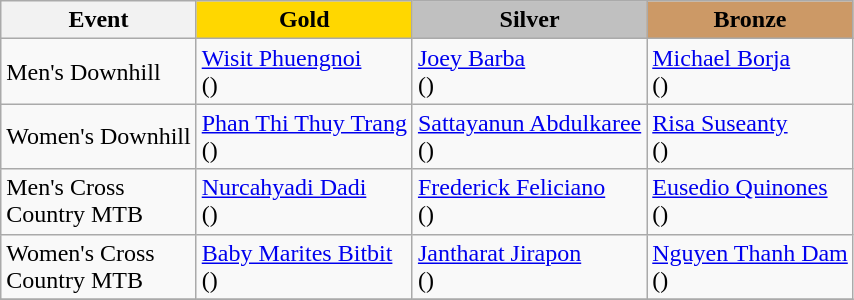<table class="wikitable">
<tr>
<th>Event</th>
<th style="background: gold">Gold</th>
<th style="background: silver">Silver</th>
<th style="background: #cc9966">Bronze</th>
</tr>
<tr>
<td>Men's Downhill</td>
<td><a href='#'>Wisit Phuengnoi</a> <br> () <br> </td>
<td><a href='#'>Joey Barba</a> <br> () <br></td>
<td><a href='#'>Michael Borja</a> <br> () <br></td>
</tr>
<tr>
<td>Women's Downhill</td>
<td><a href='#'>Phan Thi Thuy Trang</a> <br> () <br> </td>
<td><a href='#'>Sattayanun Abdulkaree</a> <br> () <br> </td>
<td><a href='#'>Risa Suseanty</a> <br> () <br> </td>
</tr>
<tr>
<td>Men's Cross <br>Country MTB</td>
<td><a href='#'>Nurcahyadi Dadi</a> <br> () <br> </td>
<td><a href='#'>Frederick Feliciano</a> <br> () <br> </td>
<td><a href='#'>Eusedio Quinones</a> <br> () <br> </td>
</tr>
<tr>
<td>Women's Cross <br>Country MTB</td>
<td><a href='#'>Baby Marites Bitbit</a> <br> () <br> </td>
<td><a href='#'>Jantharat Jirapon</a> <br> () <br> </td>
<td><a href='#'>Nguyen Thanh Dam</a> <br> () <br> </td>
</tr>
<tr>
</tr>
</table>
